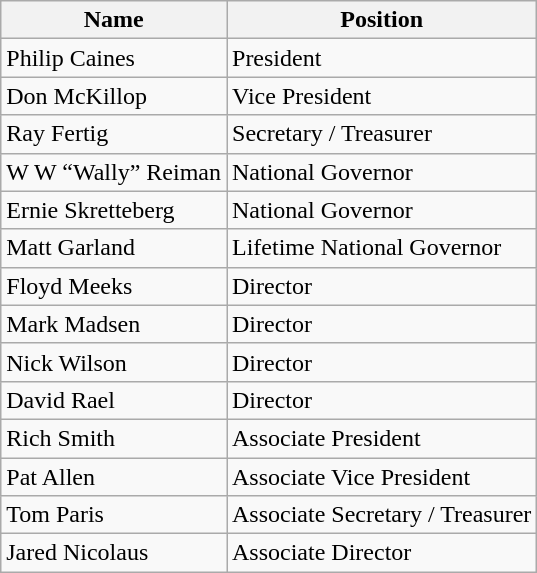<table class="wikitable">
<tr>
<th>Name</th>
<th>Position</th>
</tr>
<tr>
<td>Philip Caines</td>
<td>President</td>
</tr>
<tr>
<td>Don McKillop</td>
<td>Vice President</td>
</tr>
<tr>
<td>Ray Fertig</td>
<td>Secretary / Treasurer</td>
</tr>
<tr>
<td>W W “Wally” Reiman</td>
<td>National Governor</td>
</tr>
<tr>
<td>Ernie Skretteberg</td>
<td>National Governor</td>
</tr>
<tr>
<td>Matt Garland</td>
<td>Lifetime National Governor</td>
</tr>
<tr>
<td>Floyd Meeks</td>
<td>Director</td>
</tr>
<tr>
<td>Mark Madsen</td>
<td>Director</td>
</tr>
<tr>
<td>Nick Wilson</td>
<td>Director</td>
</tr>
<tr>
<td>David Rael</td>
<td>Director</td>
</tr>
<tr>
<td>Rich Smith</td>
<td>Associate President</td>
</tr>
<tr>
<td>Pat Allen</td>
<td>Associate Vice President</td>
</tr>
<tr>
<td>Tom Paris</td>
<td>Associate Secretary / Treasurer</td>
</tr>
<tr>
<td>Jared Nicolaus</td>
<td>Associate Director</td>
</tr>
</table>
